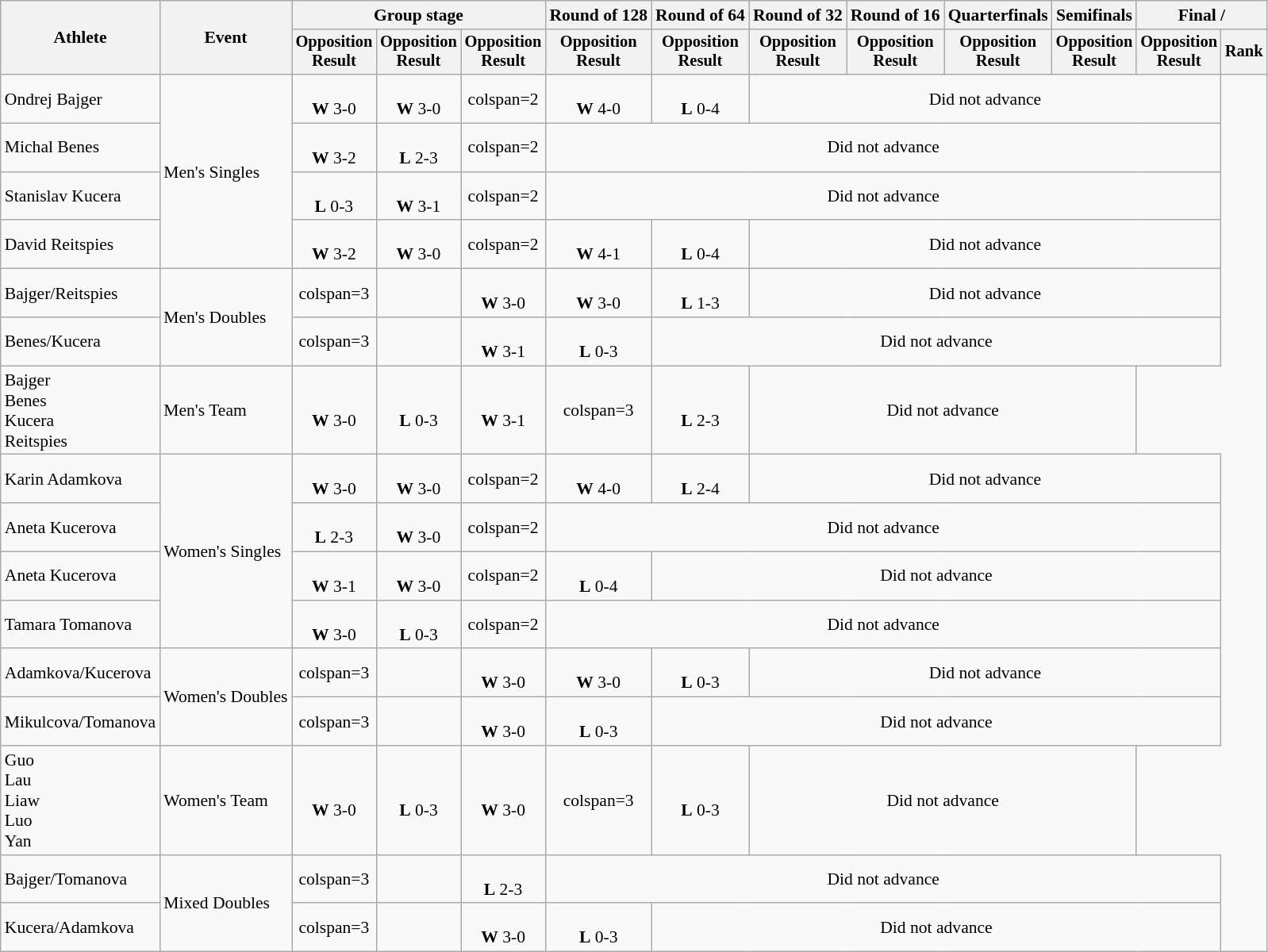<table class="wikitable" style="font-size:90%;">
<tr>
<th rowspan=2>Athlete</th>
<th rowspan=2>Event</th>
<th colspan=3>Group stage</th>
<th>Round of 128</th>
<th>Round of 64</th>
<th>Round of 32</th>
<th>Round of 16</th>
<th>Quarterfinals</th>
<th>Semifinals</th>
<th colspan=2>Final / </th>
</tr>
<tr style="font-size:95%">
<th>Opposition<br>Result</th>
<th>Opposition<br>Result</th>
<th>Opposition<br>Result</th>
<th>Opposition<br>Result</th>
<th>Opposition<br>Result</th>
<th>Opposition<br>Result</th>
<th>Opposition<br>Result</th>
<th>Opposition<br>Result</th>
<th>Opposition<br>Result</th>
<th>Opposition<br>Result</th>
<th>Rank</th>
</tr>
<tr align=center>
<td align=left>Ondrej Bajger</td>
<td align=left rowspan=4>Men's Singles</td>
<td><br><strong>W</strong> 3-0</td>
<td><br><strong>W</strong> 3-0</td>
<td>colspan=2 </td>
<td><br><strong>W</strong> 4-0</td>
<td><br><strong>L</strong> 0-4</td>
<td colspan=5>Did not advance</td>
</tr>
<tr align=center>
<td align=left>Michal Benes</td>
<td><br><strong>W</strong> 3-2</td>
<td><br><strong>L</strong> 2-3</td>
<td>colspan=2 </td>
<td colspan=7>Did not advance</td>
</tr>
<tr align=center>
<td align=left>Stanislav Kucera</td>
<td><br><strong>L</strong> 0-3</td>
<td><br><strong>W</strong> 3-1</td>
<td>colspan=2 </td>
<td colspan=7>Did not advance</td>
</tr>
<tr align=center>
<td align=left>David Reitspies</td>
<td><br><strong>W</strong> 3-2</td>
<td><br><strong>W</strong> 3-0</td>
<td>colspan=2 </td>
<td><br><strong>W</strong> 4-1</td>
<td><br><strong>L</strong> 0-4</td>
<td colspan=5>Did not advance</td>
</tr>
<tr align=center>
<td align=left>Bajger/Reitspies</td>
<td align=left rowspan=2>Men's Doubles</td>
<td>colspan=3 </td>
<td></td>
<td><br><strong>W</strong> 3-0</td>
<td><br><strong>W</strong> 3-0</td>
<td><br><strong>L</strong> 1-3</td>
<td colspan=5>Did not advance</td>
</tr>
<tr align=center>
<td align=left>Benes/Kucera</td>
<td>colspan=3 </td>
<td></td>
<td><br><strong>W</strong> 3-1</td>
<td><br><strong>L</strong> 0-3</td>
<td colspan=6>Did not advance</td>
</tr>
<tr align=center>
<td align=left>Bajger<br>Benes<br>Kucera<br>Reitspies</td>
<td align=left>Men's Team</td>
<td><br><strong>W</strong> 3-0</td>
<td><br><strong>L</strong> 0-3</td>
<td><br><strong>W</strong> 3-1</td>
<td>colspan=3 </td>
<td><br><strong>L</strong> 2-3</td>
<td colspan=4>Did not advance</td>
</tr>
<tr align=center>
<td align=left>Karin Adamkova</td>
<td align=left rowspan=4>Women's Singles</td>
<td><br><strong>W</strong> 3-0</td>
<td><br><strong>W</strong> 3-0</td>
<td>colspan=2 </td>
<td><br><strong>W</strong> 4-0</td>
<td><br><strong>L</strong> 2-4</td>
<td colspan=5>Did not advance</td>
</tr>
<tr align=center>
<td align=left>Aneta Kucerova</td>
<td><br><strong>L</strong> 2-3</td>
<td><br><strong>W</strong> 3-0</td>
<td>colspan=2 </td>
<td colspan=7>Did not advance</td>
</tr>
<tr align=center>
<td align=left>Aneta Kucerova</td>
<td><br><strong>W</strong> 3-1</td>
<td><br><strong>W</strong> 3-0</td>
<td>colspan=2 </td>
<td><br><strong>L</strong> 0-4</td>
<td colspan=6>Did not advance</td>
</tr>
<tr align=center>
<td align=left>Tamara Tomanova</td>
<td><br><strong>W</strong> 3-0</td>
<td><br><strong>L</strong> 0-3</td>
<td>colspan=2 </td>
<td colspan=7>Did not advance</td>
</tr>
<tr align=center>
<td align=left>Adamkova/Kucerova</td>
<td align=left rowspan=2>Women's Doubles</td>
<td>colspan=3 </td>
<td></td>
<td><br><strong>W</strong> 3-0</td>
<td><br><strong>W</strong> 3-0</td>
<td><br><strong>L</strong> 0-3</td>
<td colspan=5>Did not advance</td>
</tr>
<tr align=center>
<td align=left>Mikulcova/Tomanova</td>
<td>colspan=3 </td>
<td></td>
<td><br><strong>W</strong> 3-0</td>
<td><br><strong>L</strong> 0-3</td>
<td colspan=6>Did not advance</td>
</tr>
<tr align=center>
<td align=left>Guo<br>Lau<br>Liaw<br>Luo<br>Yan</td>
<td align=left>Women's Team</td>
<td><br><strong>W</strong> 3-0</td>
<td><br><strong>L</strong> 0-3</td>
<td><br><strong>W</strong> 3-0</td>
<td>colspan=3 </td>
<td><br><strong>L</strong> 0-3</td>
<td colspan=4>Did not advance</td>
</tr>
<tr align=center>
<td align=left>Bajger/Tomanova</td>
<td align=left rowspan=2>Mixed Doubles</td>
<td>colspan=3 </td>
<td></td>
<td><br><strong>L</strong> 2-3</td>
<td colspan=7>Did not advance</td>
</tr>
<tr align=center>
<td align=left>Kucera/Adamkova</td>
<td>colspan=3 </td>
<td></td>
<td><br><strong>W</strong> 3-0</td>
<td><br><strong>L</strong> 0-3</td>
<td colspan=6>Did not advance</td>
</tr>
</table>
